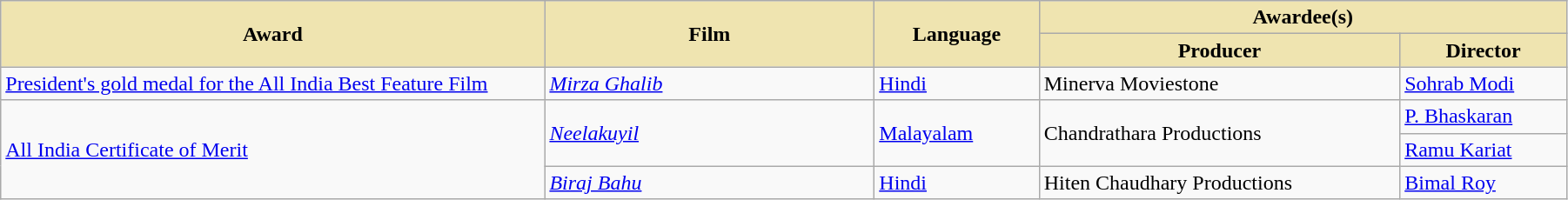<table class="wikitable sortable" style="width:95%">
<tr>
<th scope="col" rowspan="2" style="background-color:#EFE4B0;width:33%;">Award</th>
<th scope="col" rowspan="2" style="background-color:#EFE4B0;width:20%;">Film</th>
<th scope="col" rowspan="2" style="background-color:#EFE4B0;width:10%;">Language</th>
<th scope="col" colspan="2" style="background-color:#EFE4B0;width:32%;">Awardee(s)</th>
</tr>
<tr>
<th scope="col" style="background-color:#EFE4B0;">Producer</th>
<th scope="col" style="background-color:#EFE4B0;">Director</th>
</tr>
<tr>
<td><a href='#'>President's gold medal for the All India Best Feature Film</a></td>
<td><em><a href='#'>Mirza Ghalib</a></em></td>
<td><a href='#'>Hindi</a></td>
<td>Minerva Moviestone</td>
<td><a href='#'>Sohrab Modi</a></td>
</tr>
<tr>
<td rowspan="3"><a href='#'>All India Certificate of Merit</a></td>
<td rowspan="2"><em><a href='#'>Neelakuyil</a></em></td>
<td rowspan="2"><a href='#'>Malayalam</a></td>
<td rowspan="2">Chandrathara Productions</td>
<td><a href='#'>P. Bhaskaran</a></td>
</tr>
<tr>
<td><a href='#'>Ramu Kariat</a></td>
</tr>
<tr>
<td><em><a href='#'>Biraj Bahu</a></em></td>
<td><a href='#'>Hindi</a></td>
<td>Hiten Chaudhary Productions</td>
<td><a href='#'>Bimal Roy</a></td>
</tr>
</table>
